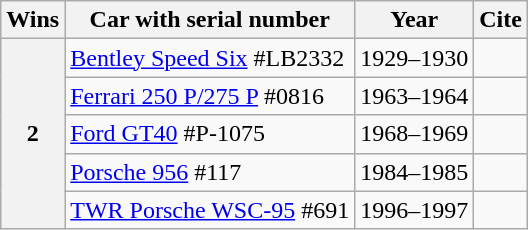<table class="wikitable">
<tr>
<th>Wins</th>
<th>Car with serial number</th>
<th>Year</th>
<th>Cite</th>
</tr>
<tr>
<th rowspan="5">2</th>
<td> <a href='#'>Bentley Speed Six</a> #LB2332</td>
<td>1929–1930</td>
<td></td>
</tr>
<tr>
<td> <a href='#'>Ferrari 250 P/275 P</a> #0816</td>
<td>1963–1964</td>
<td></td>
</tr>
<tr>
<td> <a href='#'>Ford GT40</a> #P-1075</td>
<td>1968–1969</td>
<td></td>
</tr>
<tr>
<td> <a href='#'>Porsche 956</a> #117</td>
<td>1984–1985</td>
<td></td>
</tr>
<tr>
<td> <a href='#'>TWR Porsche WSC-95</a> #691</td>
<td>1996–1997</td>
<td></td>
</tr>
</table>
